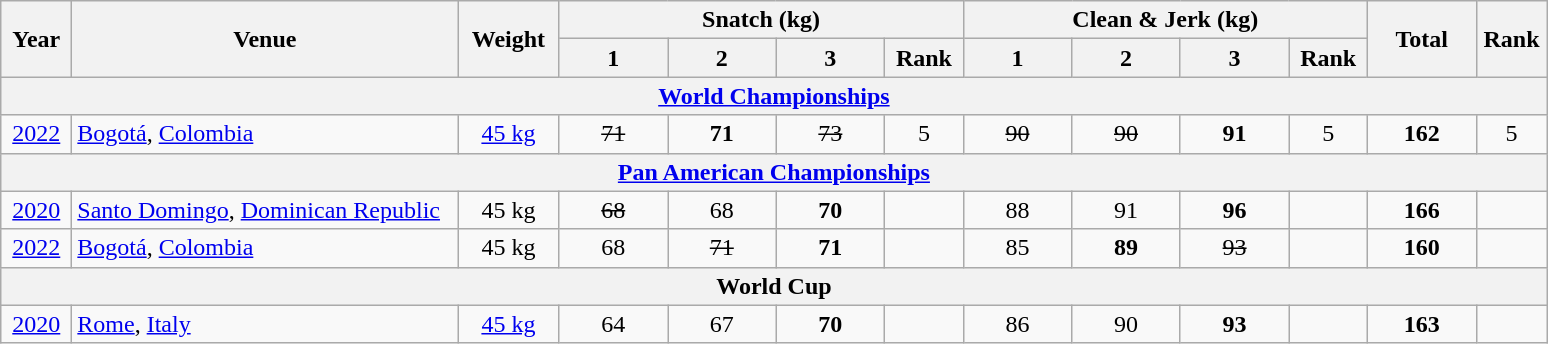<table class = "wikitable" style="text-align:center;">
<tr>
<th rowspan=2 width=40>Year</th>
<th rowspan=2 width=250>Venue</th>
<th rowspan=2 width=60>Weight</th>
<th colspan=4>Snatch (kg)</th>
<th colspan=4>Clean & Jerk (kg)</th>
<th rowspan=2 width=65>Total</th>
<th rowspan=2 width=40>Rank</th>
</tr>
<tr>
<th width=65>1</th>
<th width=65>2</th>
<th width=65>3</th>
<th width=45>Rank</th>
<th width=65>1</th>
<th width=65>2</th>
<th width=65>3</th>
<th width=45>Rank</th>
</tr>
<tr>
<th colspan=13><a href='#'>World Championships</a></th>
</tr>
<tr>
<td><a href='#'>2022</a></td>
<td align=left> <a href='#'>Bogotá</a>, <a href='#'>Colombia</a></td>
<td><a href='#'>45 kg</a></td>
<td><s>71</s></td>
<td><strong>71</strong></td>
<td><s>73</s></td>
<td>5</td>
<td><s>90</s></td>
<td><s>90</s></td>
<td><strong>91</strong></td>
<td>5</td>
<td><strong>162</strong></td>
<td>5</td>
</tr>
<tr>
<th colspan=13><a href='#'>Pan American Championships</a></th>
</tr>
<tr>
<td><a href='#'>2020</a></td>
<td align=left> <a href='#'>Santo Domingo</a>, <a href='#'>Dominican Republic</a></td>
<td>45 kg</td>
<td><s>68</s></td>
<td>68</td>
<td><strong>70</strong></td>
<td></td>
<td>88</td>
<td>91</td>
<td><strong>96</strong></td>
<td></td>
<td><strong>166</strong></td>
<td></td>
</tr>
<tr>
<td><a href='#'>2022</a></td>
<td align=left> <a href='#'>Bogotá</a>, <a href='#'>Colombia</a></td>
<td>45 kg</td>
<td>68</td>
<td><s>71</s></td>
<td><strong>71</strong></td>
<td></td>
<td>85</td>
<td><strong>89</strong></td>
<td><s>93</s></td>
<td></td>
<td><strong>160</strong></td>
<td></td>
</tr>
<tr>
<th colspan=13>World Cup</th>
</tr>
<tr>
<td><a href='#'>2020</a></td>
<td align=left> <a href='#'>Rome</a>, <a href='#'>Italy</a></td>
<td><a href='#'>45 kg</a></td>
<td>64</td>
<td>67</td>
<td><strong>70</strong></td>
<td></td>
<td>86</td>
<td>90</td>
<td><strong>93</strong></td>
<td></td>
<td><strong>163</strong></td>
<td></td>
</tr>
</table>
